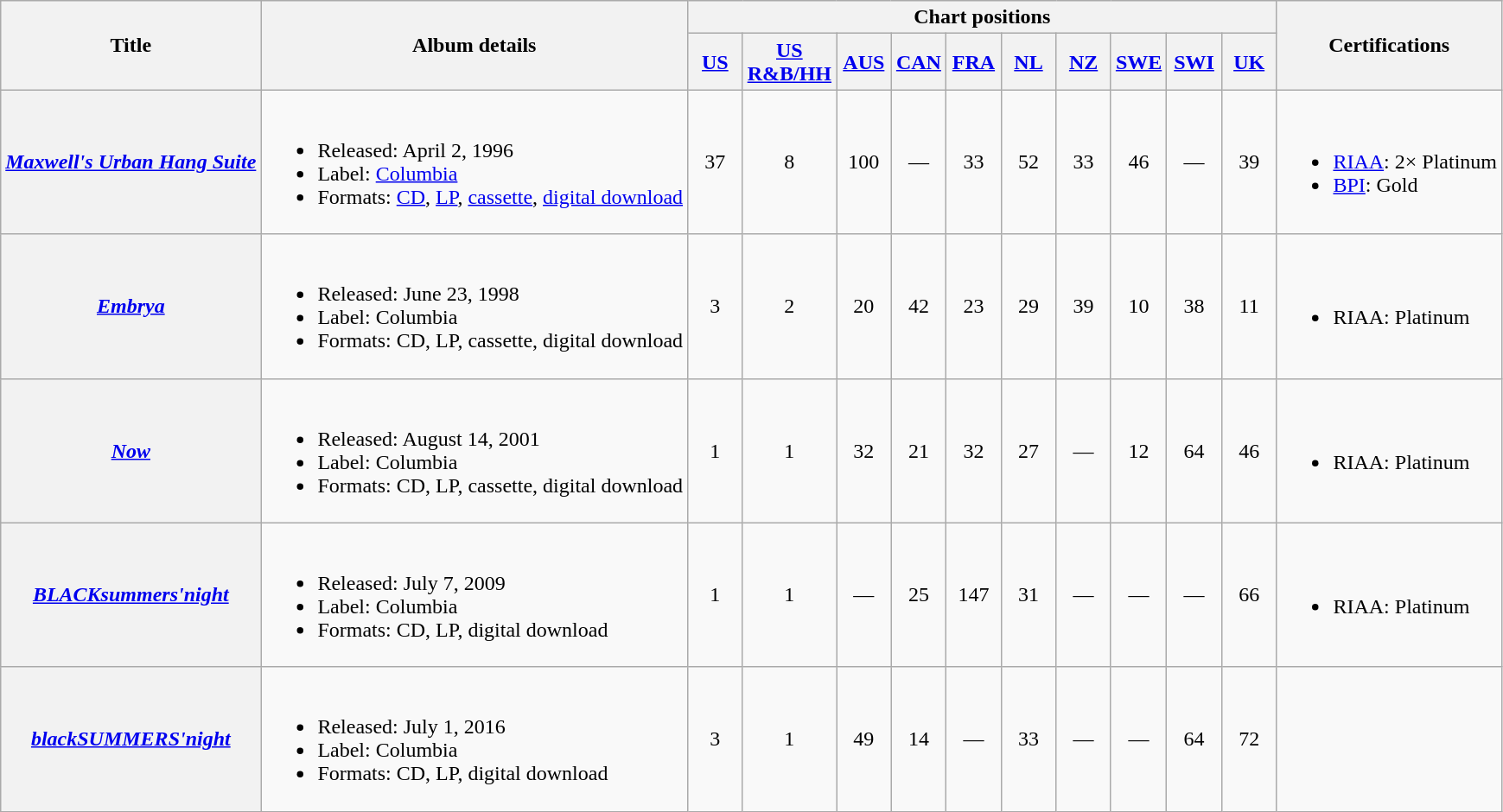<table class="wikitable plainrowheaders">
<tr>
<th rowspan="2">Title</th>
<th scope="col" rowspan="2">Album details</th>
<th colspan="10">Chart positions</th>
<th rowspan="2">Certifications</th>
</tr>
<tr>
<th width="35"><a href='#'>US</a><br></th>
<th width="35"><a href='#'>US<br>R&B/HH</a><br></th>
<th width="35"><a href='#'>AUS</a><br></th>
<th width="35"><a href='#'>CAN</a><br></th>
<th width="35"><a href='#'>FRA</a><br></th>
<th width="35"><a href='#'>NL</a><br></th>
<th width="35"><a href='#'>NZ</a><br></th>
<th width="35"><a href='#'>SWE</a><br></th>
<th width="35"><a href='#'>SWI</a><br></th>
<th width="35"><a href='#'>UK</a><br></th>
</tr>
<tr>
<th scope="row"><em><a href='#'>Maxwell's Urban Hang Suite</a></em></th>
<td><br><ul><li>Released: April 2, 1996</li><li>Label: <a href='#'>Columbia</a></li><li>Formats: <a href='#'>CD</a>, <a href='#'>LP</a>, <a href='#'>cassette</a>, <a href='#'>digital download</a></li></ul></td>
<td align="center">37</td>
<td align="center">8</td>
<td align="center">100</td>
<td align="center">—</td>
<td align="center">33</td>
<td align="center">52</td>
<td align="center">33</td>
<td align="center">46</td>
<td align="center">—</td>
<td align="center">39</td>
<td><br><ul><li><a href='#'>RIAA</a>: 2× Platinum</li><li><a href='#'>BPI</a>: Gold</li></ul></td>
</tr>
<tr>
<th scope="row"><em><a href='#'>Embrya</a></em></th>
<td><br><ul><li>Released: June 23, 1998</li><li>Label: Columbia</li><li>Formats: CD, LP, cassette, digital download</li></ul></td>
<td align="center">3</td>
<td align="center">2</td>
<td align="center">20</td>
<td align="center">42</td>
<td align="center">23</td>
<td align="center">29</td>
<td align="center">39</td>
<td align="center">10</td>
<td align="center">38</td>
<td align="center">11</td>
<td><br><ul><li>RIAA: Platinum</li></ul></td>
</tr>
<tr>
<th scope="row"><em><a href='#'>Now</a></em></th>
<td><br><ul><li>Released: August 14, 2001</li><li>Label: Columbia</li><li>Formats: CD, LP, cassette, digital download</li></ul></td>
<td align="center">1</td>
<td align="center">1</td>
<td align="center">32</td>
<td align="center">21</td>
<td align="center">32</td>
<td align="center">27</td>
<td align="center">—</td>
<td align="center">12</td>
<td align="center">64</td>
<td align="center">46</td>
<td><br><ul><li>RIAA: Platinum</li></ul></td>
</tr>
<tr>
<th scope="row"><em><a href='#'>BLACKsummers'night</a></em></th>
<td><br><ul><li>Released: July 7, 2009</li><li>Label: Columbia</li><li>Formats: CD, LP, digital download</li></ul></td>
<td align="center">1</td>
<td align="center">1</td>
<td align="center">—</td>
<td align="center">25</td>
<td align="center">147</td>
<td align="center">31</td>
<td align="center">—</td>
<td align="center">—</td>
<td align="center">—</td>
<td align="center">66</td>
<td><br><ul><li>RIAA: Platinum</li></ul></td>
</tr>
<tr>
<th scope="row"><em><a href='#'>blackSUMMERS'night</a></em></th>
<td><br><ul><li>Released: July 1, 2016</li><li>Label: Columbia</li><li>Formats: CD, LP, digital download</li></ul></td>
<td align="center">3</td>
<td align="center">1</td>
<td align="center">49</td>
<td align="center">14</td>
<td align="center">—</td>
<td align="center">33</td>
<td align="center">—</td>
<td align="center">—</td>
<td align="center">64</td>
<td align="center">72</td>
<td></td>
</tr>
</table>
